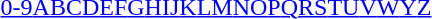<table id="toc" class="toc" summary="Class" align="center">
<tr>
<th></th>
</tr>
<tr>
<td style="text-align:center;"><a href='#'>0-9</a><a href='#'>A</a><a href='#'>B</a><a href='#'>C</a><a href='#'>D</a><a href='#'>E</a><a href='#'>F</a><a href='#'>G</a><a href='#'>H</a><a href='#'>I</a><a href='#'>J</a><a href='#'>K</a><a href='#'>L</a><a href='#'>M</a><a href='#'>N</a><a href='#'>O</a><a href='#'>P</a><a href='#'>Q</a><a href='#'>R</a><a href='#'>S</a><a href='#'>T</a><a href='#'>U</a><a href='#'>V</a><a href='#'>W</a><a href='#'>Y</a><a href='#'>Z</a></td>
</tr>
</table>
